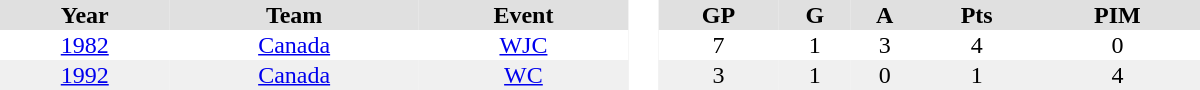<table border="0" cellpadding="1" cellspacing="0" style="text-align:center; width:50em">
<tr ALIGN="center" bgcolor="#e0e0e0">
<th>Year</th>
<th>Team</th>
<th>Event</th>
<th rowspan="99" bgcolor="#ffffff"> </th>
<th>GP</th>
<th>G</th>
<th>A</th>
<th>Pts</th>
<th>PIM</th>
</tr>
<tr>
<td><a href='#'>1982</a></td>
<td><a href='#'>Canada</a></td>
<td><a href='#'>WJC</a></td>
<td>7</td>
<td>1</td>
<td>3</td>
<td>4</td>
<td>0</td>
</tr>
<tr bgcolor="#f0f0f0">
<td><a href='#'>1992</a></td>
<td><a href='#'>Canada</a></td>
<td><a href='#'>WC</a></td>
<td>3</td>
<td>1</td>
<td>0</td>
<td>1</td>
<td>4</td>
</tr>
</table>
